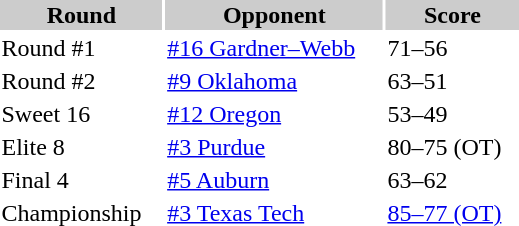<table style="border:'10' 'solid' 'gray' " width="350" align="left">
<tr>
<th bgcolor="#cccccc">Round</th>
<th bgcolor="#cccccc">Opponent</th>
<th bgcolor="#cccccc">Score</th>
</tr>
<tr>
<td>Round #1</td>
<td><a href='#'>#16 Gardner–Webb</a></td>
<td>71–56</td>
</tr>
<tr>
<td>Round #2</td>
<td><a href='#'>#9 Oklahoma</a></td>
<td>63–51</td>
</tr>
<tr>
<td>Sweet 16</td>
<td><a href='#'>#12 Oregon</a></td>
<td>53–49</td>
</tr>
<tr>
<td>Elite 8</td>
<td><a href='#'>#3 Purdue</a></td>
<td>80–75 (OT)</td>
</tr>
<tr>
<td>Final 4</td>
<td><a href='#'>#5 Auburn</a></td>
<td>63–62</td>
</tr>
<tr>
<td>Championship</td>
<td><a href='#'>#3 Texas Tech</a></td>
<td><a href='#'>85–77 (OT)</a></td>
</tr>
</table>
